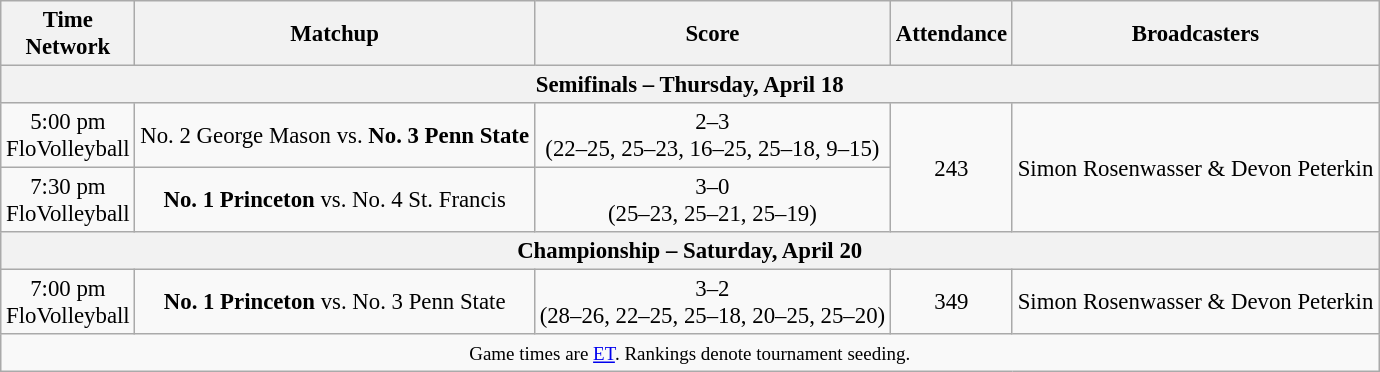<table class="wikitable" style="font-size: 95%;text-align:center">
<tr>
<th>Time<br>Network</th>
<th>Matchup</th>
<th>Score</th>
<th>Attendance</th>
<th>Broadcasters</th>
</tr>
<tr>
<th colspan=5>Semifinals – Thursday, April 18</th>
</tr>
<tr>
<td>5:00 pm<br>FloVolleyball</td>
<td>No. 2 George Mason vs. <strong>No. 3 Penn State</strong></td>
<td>2–3<br>(22–25, 25–23, 16–25, 25–18, 9–15)</td>
<td rowspan=2>243</td>
<td rowspan=2>Simon Rosenwasser & Devon Peterkin</td>
</tr>
<tr>
<td>7:30 pm<br>FloVolleyball</td>
<td><strong>No. 1 Princeton</strong> vs. No. 4 St. Francis</td>
<td>3–0<br>(25–23, 25–21, 25–19)</td>
</tr>
<tr>
<th colspan=5>Championship – Saturday, April 20</th>
</tr>
<tr>
<td>7:00 pm<br>FloVolleyball</td>
<td><strong>No. 1 Princeton</strong> vs. No. 3 Penn State</td>
<td>3–2<br>(28–26, 22–25, 25–18, 20–25, 25–20)</td>
<td>349</td>
<td>Simon Rosenwasser & Devon Peterkin</td>
</tr>
<tr>
<td colspan=5><small>Game times are <a href='#'>ET</a>. Rankings denote tournament seeding.</small></td>
</tr>
</table>
